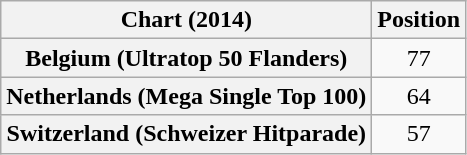<table class="wikitable plainrowheaders sortable">
<tr>
<th>Chart (2014)</th>
<th>Position</th>
</tr>
<tr>
<th scope="row">Belgium (Ultratop 50 Flanders)</th>
<td style="text-align:center;">77</td>
</tr>
<tr>
<th scope="row">Netherlands (Mega Single Top 100)</th>
<td style="text-align:center;">64</td>
</tr>
<tr>
<th scope="row">Switzerland (Schweizer Hitparade)</th>
<td style="text-align:center;">57</td>
</tr>
</table>
